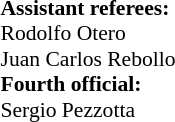<table width=50% style="font-size: 90%">
<tr>
<td><br><strong>Assistant referees:</strong>
<br> Rodolfo Otero
<br> Juan Carlos Rebollo
<br><strong>Fourth official:</strong>
<br> Sergio Pezzotta</td>
</tr>
</table>
